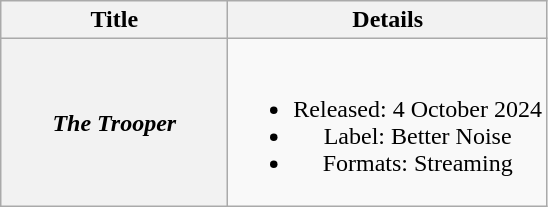<table class="wikitable plainrowheaders sortable" style="text-align:center;">
<tr>
<th scope="col" style="width:9em;" rowspan="1">Title</th>
<th scope="col" rowspan="1">Details</th>
</tr>
<tr>
<th scope="row"><em>The Trooper</em></th>
<td rowspan="1"><br><ul><li>Released: 4 October 2024</li><li>Label: Better Noise</li><li>Formats: Streaming</li></ul></td>
</tr>
</table>
